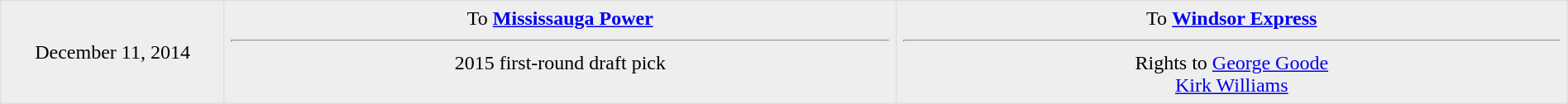<table border="1" style="border-collapse:collapse; text-align: center; width: 100%" cellpadding="5" bordercolor="#DFDFDF">
<tr bgcolor="eeeeee">
<td style="width:10%">December 11, 2014</td>
<td style="width:30%" valign="top">To <strong><a href='#'>Mississauga Power</a></strong><hr> 2015 first-round draft pick</td>
<td style="width:30%" valign="top">To <strong><a href='#'>Windsor Express</a></strong><hr>Rights to <a href='#'>George Goode</a><br><a href='#'>Kirk Williams</a></td>
</tr>
</table>
